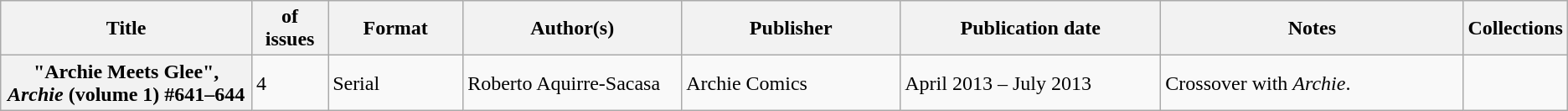<table class="wikitable">
<tr>
<th>Title</th>
<th style="width:40pt"> of issues</th>
<th style="width:75pt">Format</th>
<th style="width:125pt">Author(s)</th>
<th style="width:125pt">Publisher</th>
<th style="width:150pt">Publication date</th>
<th style="width:175pt">Notes</th>
<th>Collections</th>
</tr>
<tr>
<th>"Archie Meets Glee", <em>Archie</em> (volume 1) #641–644</th>
<td>4</td>
<td>Serial</td>
<td>Roberto Aquirre-Sacasa</td>
<td>Archie Comics</td>
<td>April 2013 – July 2013</td>
<td>Crossover with <em>Archie</em>.</td>
<td></td>
</tr>
</table>
